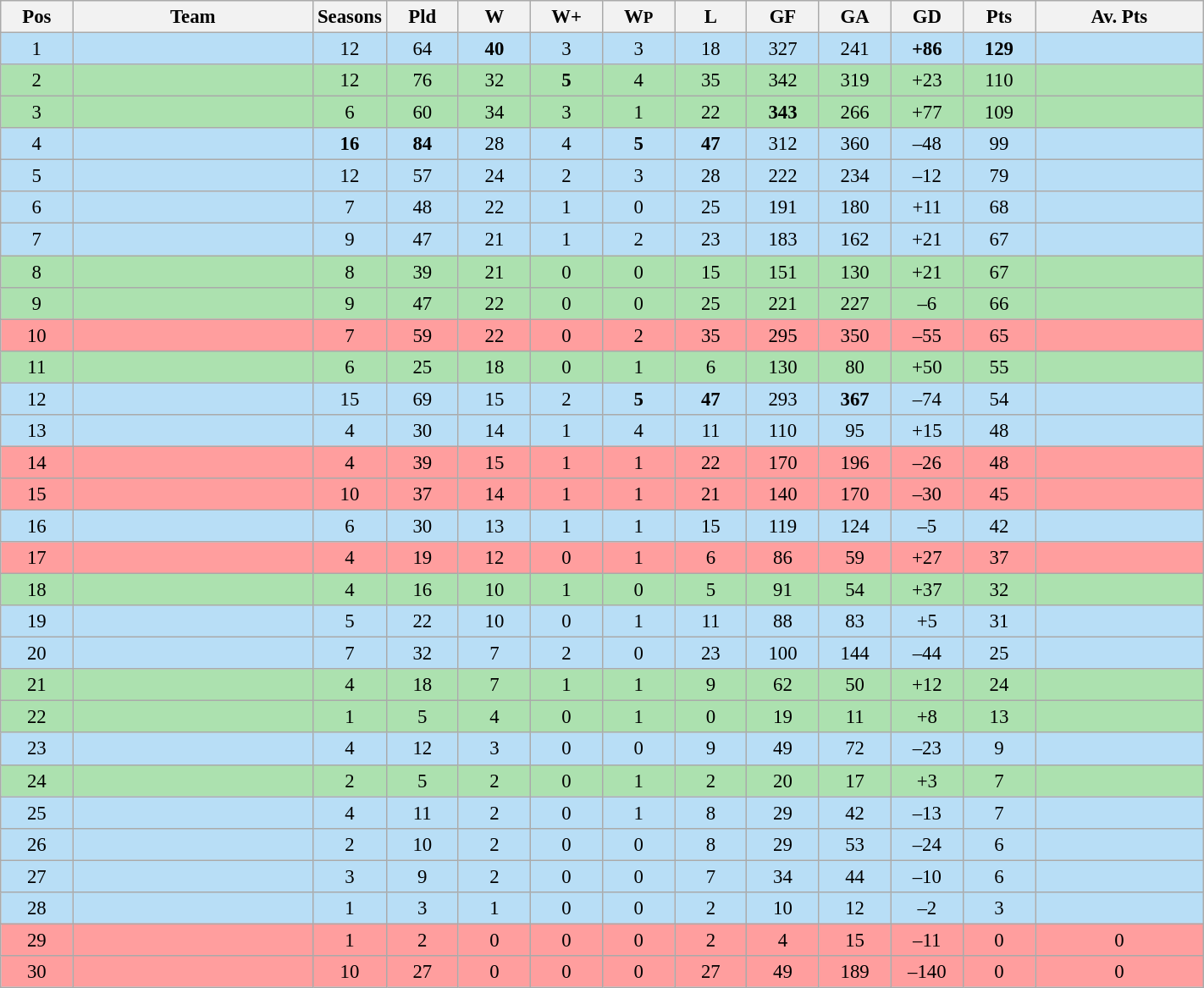<table class="wikitable sortable mw-collapsible" width=75% style="text-align:center; font-size: 95%">
<tr>
<th width=6%>Pos</th>
<th width=20%>Team</th>
<th width=6%>Seasons</th>
<th width=6%>Pld</th>
<th width=6%>W</th>
<th width=6%>W+</th>
<th width=6%>W<small>P</small></th>
<th width=6%>L</th>
<th width=6%>GF</th>
<th width=6%>GA</th>
<th width=6%>GD</th>
<th width=6%>Pts</th>
<th width=14%>Av. Pts</th>
</tr>
<tr bgcolor=#b8def6>
<td>1</td>
<td style="text-align:left;"><strong></strong></td>
<td>12</td>
<td>64</td>
<td><strong>40</strong></td>
<td>3</td>
<td>3</td>
<td>18</td>
<td>327</td>
<td>241</td>
<td><strong>+86</strong></td>
<td><strong>129</strong></td>
<td></td>
</tr>
<tr style="background:#ace1af;">
<td>2</td>
<td style="text-align:left;"></td>
<td>12</td>
<td>76</td>
<td>32</td>
<td><strong>5</strong></td>
<td>4</td>
<td>35</td>
<td>342</td>
<td>319</td>
<td>+23</td>
<td>110</td>
<td></td>
</tr>
<tr style="background:#ace1af;">
<td>3</td>
<td style="text-align:left;"></td>
<td>6</td>
<td>60</td>
<td>34</td>
<td>3</td>
<td>1</td>
<td>22</td>
<td><strong>343</strong></td>
<td>266</td>
<td>+77</td>
<td>109</td>
<td></td>
</tr>
<tr bgcolor=#b8def6>
<td>4</td>
<td style="text-align:left;"><strong></strong></td>
<td><strong>16</strong></td>
<td><strong>84</strong></td>
<td>28</td>
<td>4</td>
<td><strong>5</strong></td>
<td><strong>47</strong></td>
<td>312</td>
<td>360</td>
<td>–48</td>
<td>99</td>
<td></td>
</tr>
<tr bgcolor=#b8def6>
<td>5</td>
<td style="text-align:left;"><strong></strong></td>
<td>12</td>
<td>57</td>
<td>24</td>
<td>2</td>
<td>3</td>
<td>28</td>
<td>222</td>
<td>234</td>
<td>–12</td>
<td>79</td>
<td></td>
</tr>
<tr bgcolor=#b8def6>
<td>6</td>
<td style="text-align:left;"><strong></strong></td>
<td>7</td>
<td>48</td>
<td>22</td>
<td>1</td>
<td>0</td>
<td>25</td>
<td>191</td>
<td>180</td>
<td>+11</td>
<td>68</td>
<td></td>
</tr>
<tr bgcolor=#b8def6>
<td>7</td>
<td style="text-align:left;"><strong></strong></td>
<td>9</td>
<td>47</td>
<td>21</td>
<td>1</td>
<td>2</td>
<td>23</td>
<td>183</td>
<td>162</td>
<td>+21</td>
<td>67</td>
<td></td>
</tr>
<tr style="background:#ace1af;">
<td>8</td>
<td style="text-align:left;"></td>
<td>8</td>
<td>39</td>
<td>21</td>
<td>0</td>
<td>0</td>
<td>15</td>
<td>151</td>
<td>130</td>
<td>+21</td>
<td>67</td>
<td></td>
</tr>
<tr style="background:#ace1af;">
<td>9</td>
<td style="text-align:left;"></td>
<td>9</td>
<td>47</td>
<td>22</td>
<td>0</td>
<td>0</td>
<td>25</td>
<td>221</td>
<td>227</td>
<td>–6</td>
<td>66</td>
<td></td>
</tr>
<tr bgcolor=#ff9e9e>
<td>10</td>
<td style="text-align:left;"></td>
<td>7</td>
<td>59</td>
<td>22</td>
<td>0</td>
<td>2</td>
<td>35</td>
<td>295</td>
<td>350</td>
<td>–55</td>
<td>65</td>
<td></td>
</tr>
<tr style="background:#ace1af;">
<td>11</td>
<td style="text-align:left;"></td>
<td>6</td>
<td>25</td>
<td>18</td>
<td>0</td>
<td>1</td>
<td>6</td>
<td>130</td>
<td>80</td>
<td>+50</td>
<td>55</td>
<td></td>
</tr>
<tr bgcolor=#b8def6>
<td>12</td>
<td style="text-align:left;"><strong></strong></td>
<td>15</td>
<td>69</td>
<td>15</td>
<td>2</td>
<td><strong>5</strong></td>
<td><strong>47</strong></td>
<td>293</td>
<td><strong>367</strong></td>
<td>–74</td>
<td>54</td>
<td></td>
</tr>
<tr bgcolor=#b8def6>
<td>13</td>
<td style="text-align:left;"><strong></strong></td>
<td>4</td>
<td>30</td>
<td>14</td>
<td>1</td>
<td>4</td>
<td>11</td>
<td>110</td>
<td>95</td>
<td>+15</td>
<td>48</td>
<td></td>
</tr>
<tr bgcolor=#ff9e9e>
<td>14</td>
<td style="text-align:left;"></td>
<td>4</td>
<td>39</td>
<td>15</td>
<td>1</td>
<td>1</td>
<td>22</td>
<td>170</td>
<td>196</td>
<td>–26</td>
<td>48</td>
<td></td>
</tr>
<tr bgcolor=#ff9e9e>
<td>15</td>
<td style="text-align:left;"></td>
<td>10</td>
<td>37</td>
<td>14</td>
<td>1</td>
<td>1</td>
<td>21</td>
<td>140</td>
<td>170</td>
<td>–30</td>
<td>45</td>
<td></td>
</tr>
<tr bgcolor=#b8def6>
<td>16</td>
<td style="text-align:left;"><strong></strong></td>
<td>6</td>
<td>30</td>
<td>13</td>
<td>1</td>
<td>1</td>
<td>15</td>
<td>119</td>
<td>124</td>
<td>–5</td>
<td>42</td>
<td></td>
</tr>
<tr bgcolor=#ff9e9e>
<td>17</td>
<td style="text-align:left;"></td>
<td>4</td>
<td>19</td>
<td>12</td>
<td>0</td>
<td>1</td>
<td>6</td>
<td>86</td>
<td>59</td>
<td>+27</td>
<td>37</td>
<td></td>
</tr>
<tr style="background:#ace1af;">
<td>18</td>
<td style="text-align:left;"></td>
<td>4</td>
<td>16</td>
<td>10</td>
<td>1</td>
<td>0</td>
<td>5</td>
<td>91</td>
<td>54</td>
<td>+37</td>
<td>32</td>
<td></td>
</tr>
<tr bgcolor=#b8def6>
<td>19</td>
<td style="text-align:left;"><strong></strong></td>
<td>5</td>
<td>22</td>
<td>10</td>
<td>0</td>
<td>1</td>
<td>11</td>
<td>88</td>
<td>83</td>
<td>+5</td>
<td>31</td>
<td></td>
</tr>
<tr bgcolor=#b8def6>
<td>20</td>
<td style="text-align:left;"><strong></strong></td>
<td>7</td>
<td>32</td>
<td>7</td>
<td>2</td>
<td>0</td>
<td>23</td>
<td>100</td>
<td>144</td>
<td>–44</td>
<td>25</td>
<td></td>
</tr>
<tr style="background:#ace1af;">
<td>21</td>
<td style="text-align:left;"></td>
<td>4</td>
<td>18</td>
<td>7</td>
<td>1</td>
<td>1</td>
<td>9</td>
<td>62</td>
<td>50</td>
<td>+12</td>
<td>24</td>
<td></td>
</tr>
<tr style="background:#ace1af;">
<td>22</td>
<td style="text-align:left;"></td>
<td>1</td>
<td>5</td>
<td>4</td>
<td>0</td>
<td>1</td>
<td>0</td>
<td>19</td>
<td>11</td>
<td>+8</td>
<td>13</td>
<td><strong></strong></td>
</tr>
<tr bgcolor=#b8def6>
<td>23</td>
<td style="text-align:left;"><strong></strong></td>
<td>4</td>
<td>12</td>
<td>3</td>
<td>0</td>
<td>0</td>
<td>9</td>
<td>49</td>
<td>72</td>
<td>–23</td>
<td>9</td>
<td></td>
</tr>
<tr style="background:#ace1af;">
<td>24</td>
<td style="text-align:left;"></td>
<td>2</td>
<td>5</td>
<td>2</td>
<td>0</td>
<td>1</td>
<td>2</td>
<td>20</td>
<td>17</td>
<td>+3</td>
<td>7</td>
<td></td>
</tr>
<tr bgcolor=#b8def6>
<td>25</td>
<td style="text-align:left;"><strong></strong></td>
<td>4</td>
<td>11</td>
<td>2</td>
<td>0</td>
<td>1</td>
<td>8</td>
<td>29</td>
<td>42</td>
<td>–13</td>
<td>7</td>
<td></td>
</tr>
<tr bgcolor=#b8def6>
<td>26</td>
<td style="text-align:left;"><strong></strong></td>
<td>2</td>
<td>10</td>
<td>2</td>
<td>0</td>
<td>0</td>
<td>8</td>
<td>29</td>
<td>53</td>
<td>–24</td>
<td>6</td>
<td></td>
</tr>
<tr bgcolor=#b8def6>
<td>27</td>
<td style="text-align:left;"><strong></strong></td>
<td>3</td>
<td>9</td>
<td>2</td>
<td>0</td>
<td>0</td>
<td>7</td>
<td>34</td>
<td>44</td>
<td>–10</td>
<td>6</td>
<td></td>
</tr>
<tr bgcolor=#b8def6>
<td>28</td>
<td style="text-align:left;"><strong></strong></td>
<td>1</td>
<td>3</td>
<td>1</td>
<td>0</td>
<td>0</td>
<td>2</td>
<td>10</td>
<td>12</td>
<td>–2</td>
<td>3</td>
<td></td>
</tr>
<tr bgcolor=#ff9e9e>
<td>29</td>
<td style="text-align:left;"></td>
<td>1</td>
<td>2</td>
<td>0</td>
<td>0</td>
<td>0</td>
<td>2</td>
<td>4</td>
<td>15</td>
<td>–11</td>
<td>0</td>
<td>0</td>
</tr>
<tr bgcolor=#ff9e9e>
<td>30</td>
<td style="text-align:left;"></td>
<td>10</td>
<td>27</td>
<td>0</td>
<td>0</td>
<td>0</td>
<td>27</td>
<td>49</td>
<td>189</td>
<td>–140</td>
<td>0</td>
<td>0</td>
</tr>
</table>
